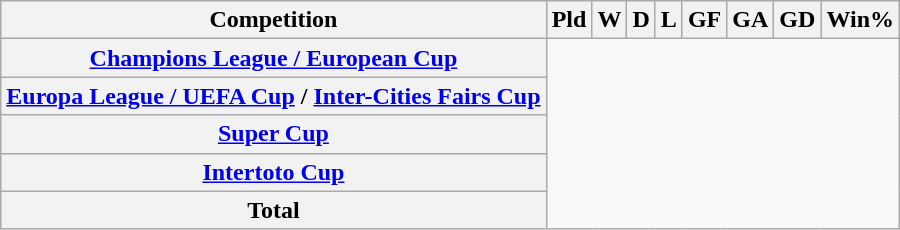<table class="wikitable plainrowheaders" style="text-align:center">
<tr>
<th scope="col">Competition</th>
<th scope="col">Pld</th>
<th scope="col">W</th>
<th scope="col">D</th>
<th scope="col">L</th>
<th scope="col">GF</th>
<th scope="col">GA</th>
<th scope="col">GD</th>
<th scope="col">Win%</th>
</tr>
<tr>
<th scope="row" align=left><a href='#'>Champions League / European Cup</a><br></th>
</tr>
<tr>
<th scope="row" align=left><a href='#'>Europa League / UEFA Cup</a> / <a href='#'>Inter-Cities Fairs Cup</a><br></th>
</tr>
<tr>
<th scope="row" align=left><a href='#'>Super Cup</a><br></th>
</tr>
<tr>
<th scope="row" align=left><a href='#'>Intertoto Cup</a><br></th>
</tr>
<tr>
<th>Total<br></th>
</tr>
</table>
